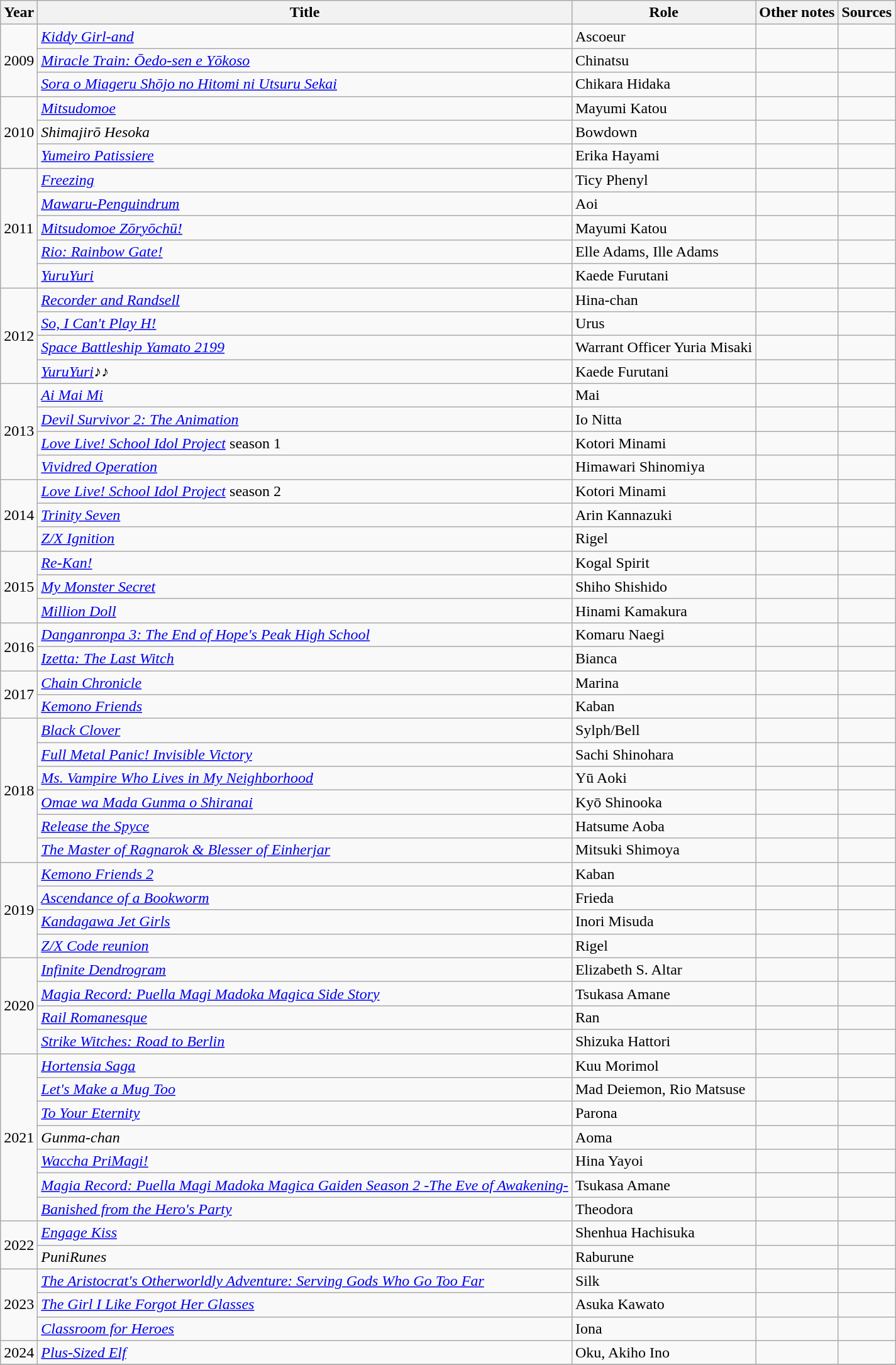<table class="wikitable">
<tr>
<th>Year</th>
<th>Title</th>
<th>Role</th>
<th>Other notes</th>
<th>Sources</th>
</tr>
<tr>
<td rowspan="3">2009</td>
<td><em><a href='#'>Kiddy Girl-and</a></em></td>
<td>Ascoeur</td>
<td></td>
<td></td>
</tr>
<tr>
<td><em><a href='#'>Miracle Train: Ōedo-sen e Yōkoso</a></em></td>
<td>Chinatsu</td>
<td></td>
<td></td>
</tr>
<tr>
<td><em><a href='#'>Sora o Miageru Shōjo no Hitomi ni Utsuru Sekai</a></em></td>
<td>Chikara Hidaka</td>
<td></td>
<td></td>
</tr>
<tr>
<td rowspan="3">2010</td>
<td><em><a href='#'>Mitsudomoe</a></em></td>
<td>Mayumi Katou</td>
<td></td>
<td></td>
</tr>
<tr>
<td><em>Shimajirō Hesoka</em></td>
<td>Bowdown</td>
<td></td>
<td></td>
</tr>
<tr>
<td><em><a href='#'>Yumeiro Patissiere</a></em></td>
<td>Erika Hayami</td>
<td></td>
<td></td>
</tr>
<tr>
<td rowspan="5">2011</td>
<td><em><a href='#'>Freezing</a></em></td>
<td>Ticy Phenyl</td>
<td></td>
<td></td>
</tr>
<tr>
<td><em><a href='#'>Mawaru-Penguindrum</a></em></td>
<td>Aoi</td>
<td></td>
<td></td>
</tr>
<tr>
<td><em><a href='#'>Mitsudomoe Zōryōchū!</a></em></td>
<td>Mayumi Katou</td>
<td></td>
<td></td>
</tr>
<tr>
<td><em><a href='#'>Rio: Rainbow Gate!</a></em></td>
<td>Elle Adams, Ille Adams</td>
<td></td>
<td></td>
</tr>
<tr>
<td><em><a href='#'>YuruYuri</a></em></td>
<td>Kaede Furutani</td>
<td></td>
<td></td>
</tr>
<tr>
<td rowspan="4">2012</td>
<td><em><a href='#'>Recorder and Randsell</a></em></td>
<td>Hina-chan</td>
<td></td>
<td></td>
</tr>
<tr>
<td><em><a href='#'>So, I Can't Play H!</a></em></td>
<td>Urus</td>
<td></td>
<td></td>
</tr>
<tr>
<td><em><a href='#'>Space Battleship Yamato 2199</a></em></td>
<td>Warrant Officer Yuria Misaki</td>
<td></td>
<td></td>
</tr>
<tr>
<td><em><a href='#'>YuruYuri</a>♪♪</em></td>
<td>Kaede Furutani</td>
<td></td>
<td></td>
</tr>
<tr>
<td rowspan="4">2013</td>
<td><em><a href='#'>Ai Mai Mi</a></em></td>
<td>Mai</td>
<td></td>
<td></td>
</tr>
<tr>
<td><em><a href='#'>Devil Survivor 2: The Animation</a></em></td>
<td>Io Nitta</td>
<td></td>
<td></td>
</tr>
<tr>
<td><em><a href='#'>Love Live! School Idol Project</a></em> season 1</td>
<td>Kotori Minami</td>
<td></td>
<td></td>
</tr>
<tr>
<td><em><a href='#'>Vividred Operation</a></em></td>
<td>Himawari Shinomiya</td>
<td></td>
<td></td>
</tr>
<tr>
<td rowspan="3">2014</td>
<td><em><a href='#'>Love Live! School Idol Project</a></em> season 2</td>
<td>Kotori Minami</td>
<td></td>
<td></td>
</tr>
<tr>
<td><em><a href='#'>Trinity Seven</a></em></td>
<td>Arin Kannazuki</td>
<td></td>
<td></td>
</tr>
<tr>
<td><em><a href='#'>Z/X Ignition</a></em></td>
<td>Rigel</td>
<td></td>
<td></td>
</tr>
<tr>
<td rowspan="3">2015</td>
<td><em><a href='#'>Re-Kan!</a></em></td>
<td>Kogal Spirit</td>
<td></td>
<td></td>
</tr>
<tr>
<td><em><a href='#'>My Monster Secret</a></em></td>
<td>Shiho Shishido</td>
<td></td>
<td></td>
</tr>
<tr>
<td><em><a href='#'>Million Doll</a></em></td>
<td>Hinami Kamakura</td>
<td></td>
<td></td>
</tr>
<tr>
<td rowspan="2">2016</td>
<td><em><a href='#'>Danganronpa 3: The End of Hope's Peak High School</a></em></td>
<td>Komaru Naegi</td>
<td></td>
<td></td>
</tr>
<tr>
<td><em><a href='#'>Izetta: The Last Witch</a></em></td>
<td>Bianca</td>
<td></td>
<td></td>
</tr>
<tr>
<td rowspan="2">2017</td>
<td><em><a href='#'>Chain Chronicle</a></em></td>
<td>Marina</td>
<td></td>
<td></td>
</tr>
<tr>
<td><em><a href='#'>Kemono Friends</a></em></td>
<td>Kaban</td>
<td></td>
<td></td>
</tr>
<tr>
<td rowspan="6">2018</td>
<td><em><a href='#'>Black Clover</a></em></td>
<td>Sylph/Bell</td>
<td></td>
<td></td>
</tr>
<tr>
<td><em><a href='#'>Full Metal Panic! Invisible Victory</a></em></td>
<td>Sachi Shinohara</td>
<td></td>
<td></td>
</tr>
<tr>
<td><em><a href='#'>Ms. Vampire Who Lives in My Neighborhood</a></em></td>
<td>Yū Aoki</td>
<td></td>
<td></td>
</tr>
<tr>
<td><em><a href='#'>Omae wa Mada Gunma o Shiranai</a></em></td>
<td>Kyō Shinooka</td>
<td></td>
<td></td>
</tr>
<tr>
<td><em><a href='#'>Release the Spyce</a></em></td>
<td>Hatsume Aoba</td>
<td></td>
<td></td>
</tr>
<tr>
<td><em><a href='#'>The Master of Ragnarok & Blesser of Einherjar</a></em></td>
<td>Mitsuki Shimoya</td>
<td></td>
<td></td>
</tr>
<tr>
<td rowspan="4">2019</td>
<td><em><a href='#'>Kemono Friends 2</a></em></td>
<td>Kaban</td>
<td></td>
<td></td>
</tr>
<tr>
<td><em><a href='#'>Ascendance of a Bookworm</a></em></td>
<td>Frieda</td>
<td></td>
<td></td>
</tr>
<tr>
<td><em><a href='#'>Kandagawa Jet Girls</a></em></td>
<td>Inori Misuda</td>
<td></td>
<td></td>
</tr>
<tr>
<td><em><a href='#'>Z/X Code reunion</a></em></td>
<td>Rigel</td>
<td></td>
<td></td>
</tr>
<tr>
<td rowspan="4">2020</td>
<td><em><a href='#'>Infinite Dendrogram</a></em></td>
<td>Elizabeth S. Altar</td>
<td></td>
<td></td>
</tr>
<tr>
<td><em><a href='#'>Magia Record: Puella Magi Madoka Magica Side Story</a></em></td>
<td>Tsukasa Amane</td>
<td></td>
<td></td>
</tr>
<tr>
<td><em><a href='#'>Rail Romanesque</a></em></td>
<td>Ran</td>
<td></td>
<td></td>
</tr>
<tr>
<td><em><a href='#'>Strike Witches: Road to Berlin</a></em></td>
<td>Shizuka Hattori</td>
<td></td>
<td></td>
</tr>
<tr>
<td rowspan="7">2021</td>
<td><em><a href='#'>Hortensia Saga</a></em></td>
<td>Kuu Morimol</td>
<td></td>
<td></td>
</tr>
<tr>
<td><em><a href='#'>Let's Make a Mug Too</a></em></td>
<td>Mad Deiemon, Rio Matsuse</td>
<td></td>
<td></td>
</tr>
<tr>
<td><em><a href='#'>To Your Eternity</a></em></td>
<td>Parona</td>
<td></td>
<td></td>
</tr>
<tr>
<td><em>Gunma-chan</em></td>
<td>Aoma</td>
<td></td>
<td></td>
</tr>
<tr>
<td><em><a href='#'>Waccha PriMagi!</a></em></td>
<td>Hina Yayoi</td>
<td></td>
<td></td>
</tr>
<tr>
<td><em><a href='#'> Magia Record: Puella Magi Madoka Magica Gaiden Season 2 -The Eve of Awakening-</a></em></td>
<td>Tsukasa Amane</td>
<td></td>
<td></td>
</tr>
<tr>
<td><em><a href='#'>Banished from the Hero's Party</a></em></td>
<td>Theodora</td>
<td></td>
<td></td>
</tr>
<tr>
<td rowspan="2">2022</td>
<td><em><a href='#'>Engage Kiss</a></em></td>
<td>Shenhua Hachisuka</td>
<td></td>
<td></td>
</tr>
<tr>
<td><em>PuniRunes</em></td>
<td>Raburune</td>
<td></td>
<td></td>
</tr>
<tr>
<td rowspan="3">2023</td>
<td><em><a href='#'>The Aristocrat's Otherworldly Adventure: Serving Gods Who Go Too Far</a></em></td>
<td>Silk</td>
<td></td>
<td></td>
</tr>
<tr>
<td><em><a href='#'>The Girl I Like Forgot Her Glasses</a></em></td>
<td>Asuka Kawato</td>
<td></td>
<td></td>
</tr>
<tr>
<td><em><a href='#'>Classroom for Heroes</a></em></td>
<td>Iona</td>
<td></td>
<td></td>
</tr>
<tr>
<td rowspan="1">2024</td>
<td><em><a href='#'>Plus-Sized Elf</a></em></td>
<td>Oku, Akiho Ino</td>
<td></td>
<td></td>
</tr>
<tr>
</tr>
</table>
